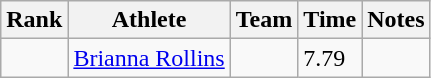<table class="wikitable sortable">
<tr>
<th>Rank</th>
<th>Athlete</th>
<th>Team</th>
<th>Time</th>
<th>Notes</th>
</tr>
<tr>
<td align=center></td>
<td><a href='#'>Brianna Rollins</a></td>
<td></td>
<td>7.79</td>
<td></td>
</tr>
</table>
